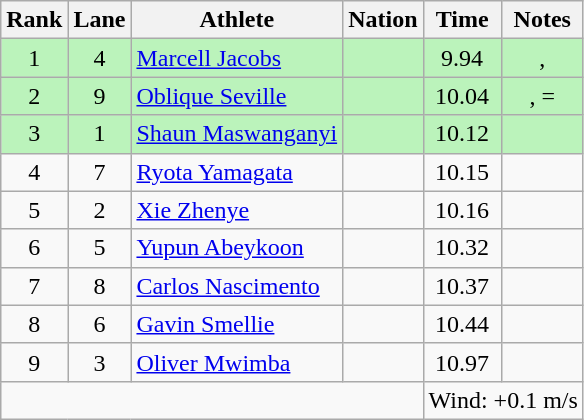<table class="wikitable sortable" style="text-align:center;">
<tr>
<th>Rank</th>
<th>Lane</th>
<th>Athlete</th>
<th>Nation</th>
<th>Time</th>
<th>Notes</th>
</tr>
<tr bgcolor=#bbf3bb>
<td>1</td>
<td>4</td>
<td align="left"><a href='#'>Marcell Jacobs</a></td>
<td align="left"></td>
<td>9.94</td>
<td>, </td>
</tr>
<tr bgcolor=#bbf3bb>
<td>2</td>
<td>9</td>
<td align="left"><a href='#'>Oblique Seville</a></td>
<td align="left"></td>
<td>10.04</td>
<td>, =</td>
</tr>
<tr bgcolor=#bbf3bb>
<td>3</td>
<td>1</td>
<td align="left"><a href='#'>Shaun Maswanganyi</a></td>
<td align="left"></td>
<td>10.12</td>
<td></td>
</tr>
<tr>
<td>4</td>
<td>7</td>
<td align="left"><a href='#'>Ryota Yamagata</a></td>
<td align="left"></td>
<td>10.15</td>
<td></td>
</tr>
<tr>
<td>5</td>
<td>2</td>
<td align="left"><a href='#'>Xie Zhenye</a></td>
<td align="left"></td>
<td>10.16</td>
<td></td>
</tr>
<tr>
<td>6</td>
<td>5</td>
<td align="left"><a href='#'>Yupun Abeykoon</a></td>
<td align="left"></td>
<td>10.32</td>
<td></td>
</tr>
<tr>
<td>7</td>
<td>8</td>
<td align="left"><a href='#'>Carlos Nascimento</a></td>
<td align="left"></td>
<td>10.37</td>
<td></td>
</tr>
<tr>
<td>8</td>
<td>6</td>
<td align="left"><a href='#'>Gavin Smellie</a></td>
<td align="left"></td>
<td>10.44</td>
<td></td>
</tr>
<tr>
<td>9</td>
<td>3</td>
<td align="left"><a href='#'>Oliver Mwimba</a></td>
<td align="left"></td>
<td>10.97</td>
</tr>
<tr class="sortbottom">
<td colspan=4></td>
<td colspan="3" style="text-align:left;">Wind: +0.1 m/s</td>
</tr>
</table>
